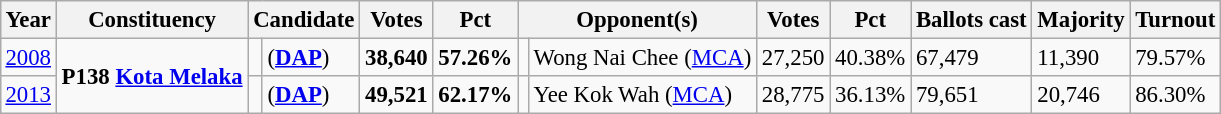<table class="wikitable" style="margin:0.5em ; font-size:95%">
<tr>
<th>Year</th>
<th>Constituency</th>
<th colspan=2>Candidate</th>
<th>Votes</th>
<th>Pct</th>
<th colspan=2>Opponent(s)</th>
<th>Votes</th>
<th>Pct</th>
<th>Ballots cast</th>
<th>Majority</th>
<th>Turnout</th>
</tr>
<tr>
<td><a href='#'>2008</a></td>
<td rowspan=2><strong>P138 <a href='#'>Kota Melaka</a></strong></td>
<td></td>
<td> (<a href='#'><strong>DAP</strong></a>)</td>
<td align="right"><strong>38,640</strong></td>
<td><strong>57.26%</strong></td>
<td></td>
<td>Wong Nai Chee (<a href='#'>MCA</a>)</td>
<td align="right">27,250</td>
<td>40.38%</td>
<td>67,479</td>
<td>11,390</td>
<td>79.57%</td>
</tr>
<tr>
<td><a href='#'>2013</a></td>
<td></td>
<td> (<a href='#'><strong>DAP</strong></a>)</td>
<td align="right"><strong>49,521</strong></td>
<td><strong>62.17%</strong></td>
<td></td>
<td>Yee Kok Wah (<a href='#'>MCA</a>)</td>
<td align="right">28,775</td>
<td>36.13%</td>
<td>79,651</td>
<td>20,746</td>
<td>86.30%</td>
</tr>
</table>
